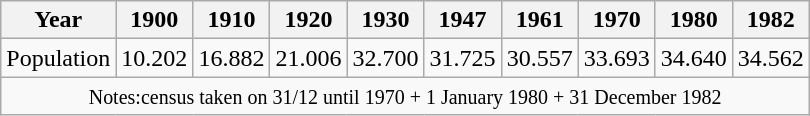<table class="wikitable">
<tr>
<th>Year</th>
<th>1900</th>
<th>1910</th>
<th>1920</th>
<th>1930</th>
<th>1947</th>
<th>1961</th>
<th>1970</th>
<th>1980</th>
<th>1982</th>
</tr>
<tr>
<td>Population</td>
<td align="center">10.202</td>
<td align="center">16.882</td>
<td align="center">21.006</td>
<td align="center">32.700</td>
<td align="center">31.725</td>
<td align="center">30.557</td>
<td align="center">33.693</td>
<td align="center">34.640</td>
<td align="center">34.562</td>
</tr>
<tr>
<td colspan="11" align="center"><small>Notes:census taken on 31/12 until 1970 + 1 January 1980 + 31 December 1982</small></td>
</tr>
</table>
